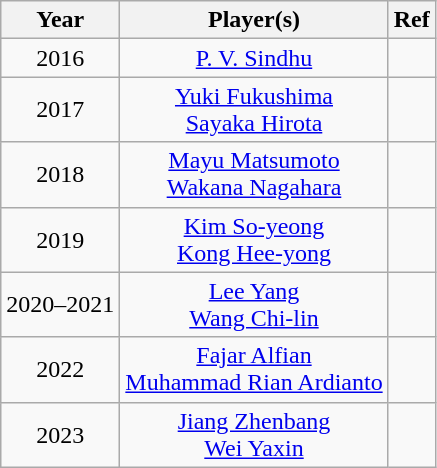<table class="wikitable" style="text-align:center;">
<tr>
<th>Year</th>
<th>Player(s)</th>
<th>Ref</th>
</tr>
<tr>
<td>2016</td>
<td> <a href='#'>P. V. Sindhu</a></td>
<td></td>
</tr>
<tr>
<td>2017</td>
<td> <a href='#'>Yuki Fukushima</a><br><a href='#'>Sayaka Hirota</a></td>
<td></td>
</tr>
<tr>
<td>2018</td>
<td> <a href='#'>Mayu Matsumoto</a><br><a href='#'>Wakana Nagahara</a></td>
<td></td>
</tr>
<tr>
<td>2019</td>
<td> <a href='#'>Kim So-yeong</a><br><a href='#'>Kong Hee-yong</a></td>
<td></td>
</tr>
<tr>
<td>2020–2021</td>
<td> <a href='#'>Lee Yang</a><br><a href='#'>Wang Chi-lin</a></td>
<td></td>
</tr>
<tr>
<td>2022</td>
<td> <a href='#'>Fajar Alfian</a><br><a href='#'>Muhammad Rian Ardianto</a></td>
<td></td>
</tr>
<tr>
<td>2023</td>
<td> <a href='#'>Jiang Zhenbang</a><br><a href='#'>Wei Yaxin</a></td>
<td></td>
</tr>
</table>
